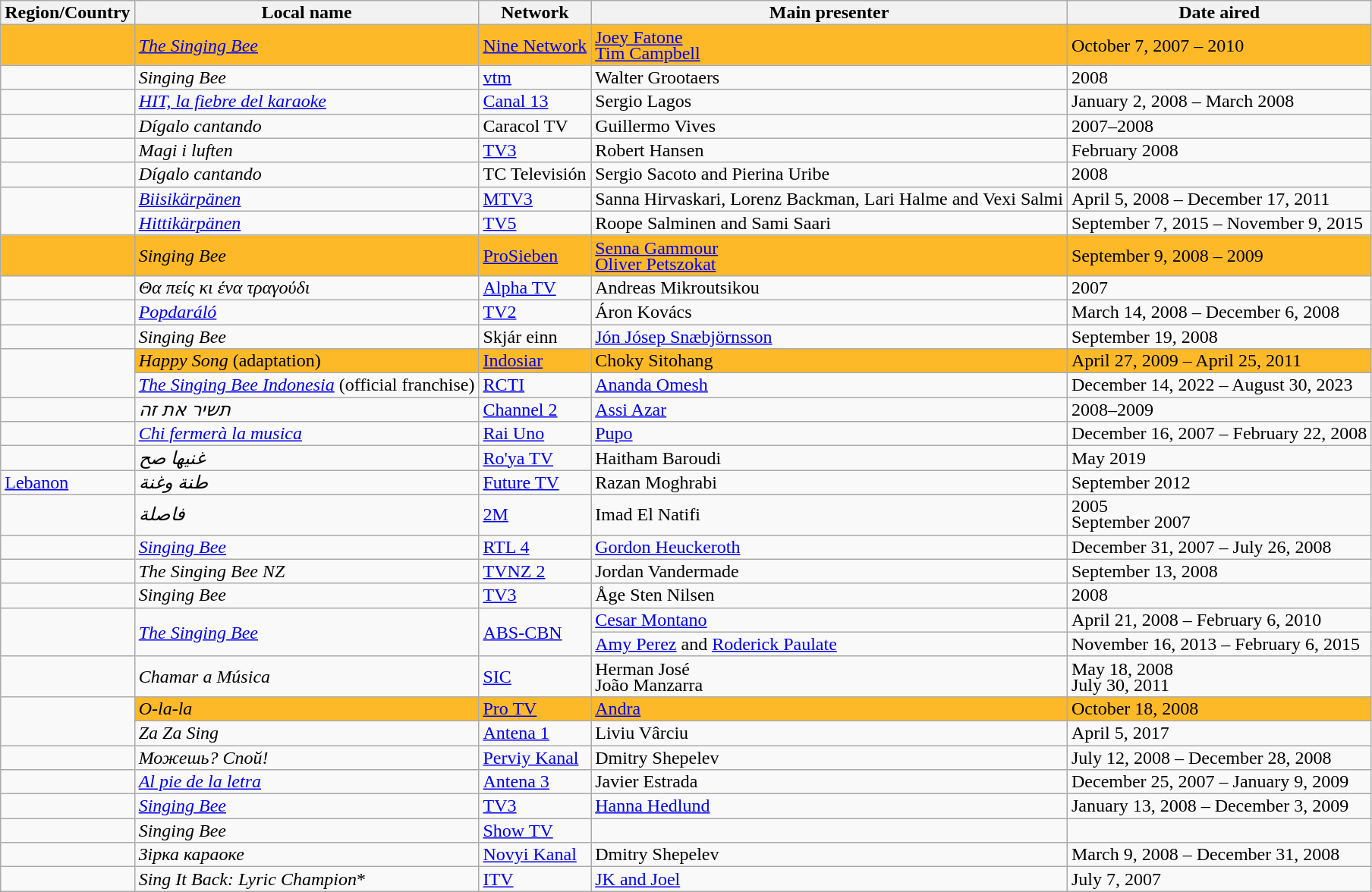<table class="wikitable" style="line-height:14px;">
<tr>
<th>Region/Country</th>
<th>Local name</th>
<th>Network</th>
<th>Main presenter</th>
<th>Date aired</th>
</tr>
<tr>
<td style="background-color: #FDB927"></td>
<td style="background-color:#FDB927"><em><a href='#'>The Singing Bee</a></em></td>
<td style="background-color: #FDB927"><a href='#'>Nine Network</a></td>
<td style="background-color: #FDB927"><a href='#'>Joey Fatone</a> <br><a href='#'>Tim Campbell</a> </td>
<td style="background-color: #FDB927">October 7, 2007 – 2010</td>
</tr>
<tr>
<td></td>
<td><em>Singing Bee</em></td>
<td><a href='#'>vtm</a></td>
<td>Walter Grootaers</td>
<td>2008</td>
</tr>
<tr>
<td></td>
<td><em><a href='#'>HIT, la fiebre del karaoke</a></em></td>
<td><a href='#'>Canal 13</a></td>
<td>Sergio Lagos</td>
<td>January 2, 2008 – March 2008</td>
</tr>
<tr>
<td></td>
<td><em>Dígalo cantando</em></td>
<td>Caracol TV</td>
<td>Guillermo Vives</td>
<td>2007–2008</td>
</tr>
<tr>
<td></td>
<td><em>Magi i luften</em></td>
<td><a href='#'>TV3</a></td>
<td>Robert Hansen</td>
<td>February 2008</td>
</tr>
<tr>
<td></td>
<td><em>Dígalo cantando</em></td>
<td>TC Televisión</td>
<td>Sergio Sacoto and Pierina Uribe</td>
<td>2008</td>
</tr>
<tr>
<td rowspan="2"></td>
<td><em><a href='#'>Biisikärpänen</a></em></td>
<td><a href='#'>MTV3</a></td>
<td>Sanna Hirvaskari, Lorenz Backman, Lari Halme and Vexi Salmi</td>
<td>April 5, 2008 – December 17, 2011</td>
</tr>
<tr>
<td><em><a href='#'>Hittikärpänen</a></em></td>
<td><a href='#'>TV5</a></td>
<td>Roope Salminen and Sami Saari</td>
<td>September 7, 2015 – November 9, 2015</td>
</tr>
<tr bgcolor="#FDB927">
<td></td>
<td><em>Singing Bee</em></td>
<td><a href='#'>ProSieben</a></td>
<td><a href='#'>Senna Gammour</a><br><a href='#'>Oliver Petszokat</a></td>
<td>September 9, 2008 – 2009</td>
</tr>
<tr>
<td></td>
<td><em>Θα πείς κι ένα τραγούδι</em><br></td>
<td><a href='#'>Alpha TV</a></td>
<td>Andreas Mikroutsikou</td>
<td>2007</td>
</tr>
<tr>
<td></td>
<td><em><a href='#'>Popdaráló</a></em></td>
<td><a href='#'>TV2</a></td>
<td>Áron Kovács</td>
<td>March 14, 2008 – December 6, 2008</td>
</tr>
<tr>
<td></td>
<td><em>Singing Bee</em></td>
<td>Skjár einn</td>
<td><a href='#'>Jón Jósep Snæbjörnsson</a></td>
<td>September 19, 2008</td>
</tr>
<tr>
<td rowspan="2"></td>
<td style="background-color: #FDB927"><em>Happy Song</em> (adaptation)</td>
<td style="background-color: #FDB927"><a href='#'>Indosiar</a></td>
<td style="background-color: #FDB927">Choky Sitohang</td>
<td style="background-color: #FDB927">April 27, 2009 – April 25, 2011</td>
</tr>
<tr>
<td><em><a href='#'>The Singing Bee Indonesia</a></em> (official franchise)</td>
<td><a href='#'>RCTI</a></td>
<td><a href='#'>Ananda Omesh</a></td>
<td>December 14, 2022 – August 30, 2023</td>
</tr>
<tr>
<td></td>
<td><em>תשיר את זה</em> <br></td>
<td><a href='#'>Channel 2</a></td>
<td><a href='#'>Assi Azar</a></td>
<td>2008–2009</td>
</tr>
<tr>
<td></td>
<td><em><a href='#'>Chi fermerà la musica</a></em></td>
<td><a href='#'>Rai Uno</a></td>
<td><a href='#'>Pupo</a></td>
<td>December 16, 2007 – February 22, 2008</td>
</tr>
<tr>
<td></td>
<td><em>غنيها صح</em><br></td>
<td><a href='#'>Ro'ya TV</a></td>
<td>Haitham Baroudi</td>
<td>May 2019</td>
</tr>
<tr>
<td> <a href='#'>Lebanon</a></td>
<td><em>طنة وغنة</em> <br></td>
<td><a href='#'>Future TV</a></td>
<td>Razan Moghrabi</td>
<td>September 2012</td>
</tr>
<tr>
<td></td>
<td><em>فاصلة</em> <br></td>
<td><a href='#'>2M</a></td>
<td>Imad El Natifi</td>
<td>2005<br>September 2007</td>
</tr>
<tr>
<td></td>
<td><em><a href='#'>Singing Bee</a></em></td>
<td><a href='#'>RTL 4</a></td>
<td><a href='#'>Gordon Heuckeroth</a></td>
<td>December 31, 2007 – July 26, 2008</td>
</tr>
<tr>
<td></td>
<td><em>The Singing Bee NZ</em></td>
<td><a href='#'>TVNZ 2</a></td>
<td>Jordan Vandermade</td>
<td>September 13, 2008</td>
</tr>
<tr>
<td></td>
<td><em>Singing Bee</em></td>
<td><a href='#'>TV3</a></td>
<td>Åge Sten Nilsen</td>
<td>2008</td>
</tr>
<tr>
<td rowspan="2"></td>
<td rowspan="2"><em><a href='#'>The Singing Bee</a></em></td>
<td rowspan="2"><a href='#'>ABS-CBN</a></td>
<td><a href='#'>Cesar Montano</a></td>
<td>April 21, 2008 – February 6, 2010</td>
</tr>
<tr>
<td><a href='#'>Amy Perez</a> and <a href='#'>Roderick Paulate</a></td>
<td>November 16, 2013 – February 6, 2015</td>
</tr>
<tr>
<td></td>
<td><em>Chamar a Música</em></td>
<td><a href='#'>SIC</a></td>
<td>Herman José<br>João Manzarra</td>
<td>May 18, 2008<br>July 30, 2011</td>
</tr>
<tr>
<td rowspan="2"></td>
<td style="background-color: #FDB927"><em>O-la-la</em></td>
<td style="background-color: #FDB927"><a href='#'>Pro TV</a></td>
<td style="background-color: #FDB927"><a href='#'>Andra</a></td>
<td style="background-color: #FDB927">October 18, 2008</td>
</tr>
<tr>
<td><em>Za Za Sing</em></td>
<td><a href='#'>Antena 1</a></td>
<td>Liviu Vârciu</td>
<td>April 5, 2017</td>
</tr>
<tr>
<td></td>
<td><em>Можешь? Спой!</em><br></td>
<td><a href='#'>Perviy Kanal</a></td>
<td>Dmitry Shepelev</td>
<td>July 12, 2008 – December 28, 2008</td>
</tr>
<tr>
<td></td>
<td><em><a href='#'>Al pie de la letra</a></em></td>
<td><a href='#'>Antena 3</a></td>
<td>Javier Estrada</td>
<td>December 25, 2007 – January 9, 2009</td>
</tr>
<tr>
<td></td>
<td><em><a href='#'>Singing Bee</a></em></td>
<td><a href='#'>TV3</a></td>
<td><a href='#'>Hanna Hedlund</a></td>
<td>January 13, 2008 – December 3, 2009</td>
</tr>
<tr>
<td></td>
<td><em>Singing Bee</em></td>
<td><a href='#'>Show TV</a></td>
<td></td>
<td></td>
</tr>
<tr>
<td></td>
<td><em>Зірка караоке</em><br></td>
<td><a href='#'>Novyi Kanal</a></td>
<td>Dmitry Shepelev</td>
<td>March 9, 2008 – December 31, 2008</td>
</tr>
<tr>
<td></td>
<td><em>Sing It Back: Lyric Champion</em>*</td>
<td><a href='#'>ITV</a></td>
<td><a href='#'>JK and Joel</a></td>
<td>July 7, 2007</td>
</tr>
</table>
